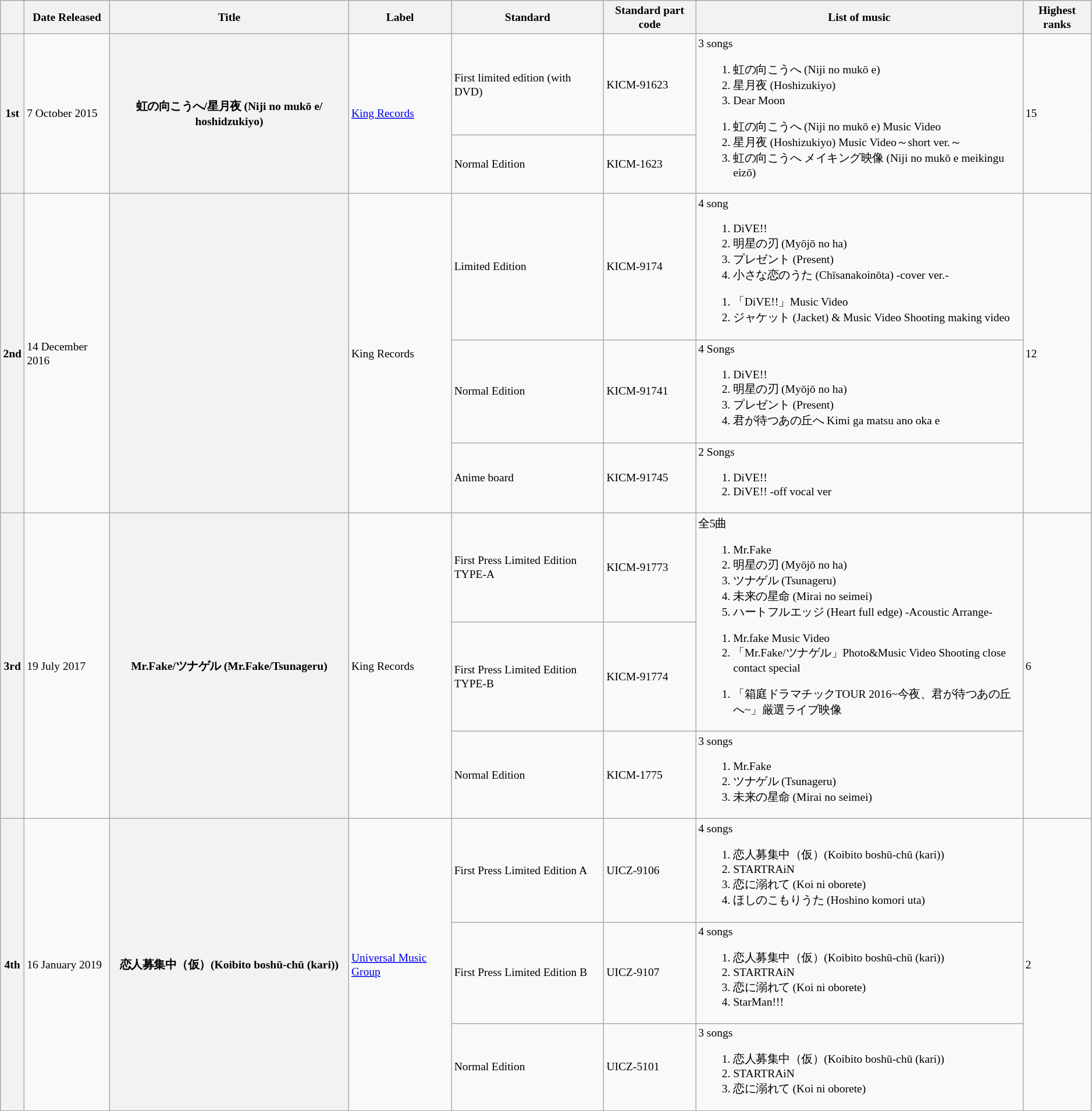<table class="wikitable" style="font-size: small;">
<tr>
<th></th>
<th>Date Released</th>
<th>Title</th>
<th>Label</th>
<th>Standard</th>
<th>Standard part code</th>
<th style="width:30%;">List of music</th>
<th>Highest ranks</th>
</tr>
<tr>
<th rowspan="2">1st</th>
<td rowspan="2">7 October 2015</td>
<th rowspan="2">虹の向こうへ/星月夜 (Niji no mukō e/ hoshidzukiyo)</th>
<td rowspan="2"><a href='#'>King Records</a></td>
<td>First limited edition (with DVD)</td>
<td>KICM-91623</td>
<td rowspan="2">3 songs<br><ol><li>虹の向こうへ (Niji no mukō e)</li><li>星月夜 (Hoshizukiyo)</li><li>Dear Moon</li></ol><ol><li>虹の向こうへ (Niji no mukō e) Music Video</li><li>星月夜 (Hoshizukiyo) Music Video～short ver.～</li><li>虹の向こうへ メイキング映像 (Niji no mukō e meikingu eizō)</li></ol></td>
<td rowspan="2">15</td>
</tr>
<tr>
<td>Normal Edition</td>
<td>KICM-1623</td>
</tr>
<tr>
<th rowspan="3">2nd</th>
<td rowspan="3">14 December 2016</td>
<th rowspan="3"></th>
<td rowspan="3">King Records</td>
<td>Limited Edition</td>
<td>KICM-9174</td>
<td>4 song<br><ol><li>DiVE!!</li><li>明星の刃 (Myōjō no ha)</li><li>プレゼント (Present)</li><li>小さな恋のうた (Chīsanakoinōta) -cover ver.-</li></ol><ol><li>「DiVE!!」Music Video</li><li>ジャケット  (Jacket) & Music Video Shooting making video</li></ol></td>
<td rowspan="3">12</td>
</tr>
<tr>
<td>Normal Edition</td>
<td>KICM-91741</td>
<td>4 Songs<br><ol><li>DiVE!!</li><li>明星の刃 (Myōjō no ha)</li><li>プレゼント (Present)</li><li>君が待つあの丘へ Kimi ga matsu ano oka e</li></ol></td>
</tr>
<tr>
<td>Anime board</td>
<td>KICM-91745</td>
<td>2 Songs<br><ol><li>DiVE!!</li><li>DiVE!! -off vocal ver</li></ol></td>
</tr>
<tr>
<th rowspan="3">3rd</th>
<td rowspan="3">19 July 2017</td>
<th rowspan="3">Mr.Fake/ツナゲル (Mr.Fake/Tsunageru)</th>
<td rowspan="3">King Records</td>
<td>First Press Limited Edition TYPE-A</td>
<td>KICM-91773</td>
<td rowspan="2">全5曲<br><ol><li>Mr.Fake</li><li>明星の刃 (Myōjō no ha)</li><li>ツナゲル (Tsunageru)</li><li>未来の星命 (Mirai no seimei)</li><li>ハートフルエッジ (Heart full edge) -Acoustic Arrange-</li></ol><ol><li>Mr.fake Music Video</li><li>「Mr.Fake/ツナゲル」Photo&Music Video Shooting close contact special</li></ol><ol><li>「箱庭ドラマチックTOUR 2016~今夜、君が待つあの丘へ~」厳選ライブ映像</li></ol></td>
<td rowspan="3">6</td>
</tr>
<tr>
<td>First Press Limited Edition TYPE-B</td>
<td>KICM-91774</td>
</tr>
<tr>
<td>Normal Edition</td>
<td>KICM-1775</td>
<td>3 songs<br><ol><li>Mr.Fake</li><li>ツナゲル (Tsunageru)</li><li>未来の星命 (Mirai no seimei)</li></ol></td>
</tr>
<tr>
<th rowspan="3">4th</th>
<td rowspan="3">16 January 2019</td>
<th rowspan="3">恋人募集中（仮）(Koibito boshū-chū (kari))</th>
<td rowspan="3"><a href='#'>Universal Music Group</a></td>
<td>First Press Limited Edition A</td>
<td>UICZ-9106</td>
<td>4 songs<br><ol><li>恋人募集中（仮）(Koibito boshū-chū (kari))</li><li>STARTRAiN</li><li>恋に溺れて (Koi ni oborete)</li><li>ほしのこもりうた (Hoshino komori uta)</li></ol></td>
<td rowspan="3">2</td>
</tr>
<tr>
<td>First Press Limited Edition B</td>
<td>UICZ-9107</td>
<td>4 songs<br><ol><li>恋人募集中（仮）(Koibito boshū-chū (kari))</li><li>STARTRAiN</li><li>恋に溺れて (Koi ni oborete)</li><li>StarMan!!!</li></ol></td>
</tr>
<tr>
<td>Normal Edition</td>
<td>UICZ-5101</td>
<td>3 songs<br><ol><li>恋人募集中（仮）(Koibito boshū-chū (kari))</li><li>STARTRAiN</li><li>恋に溺れて (Koi ni oborete)</li></ol></td>
</tr>
</table>
